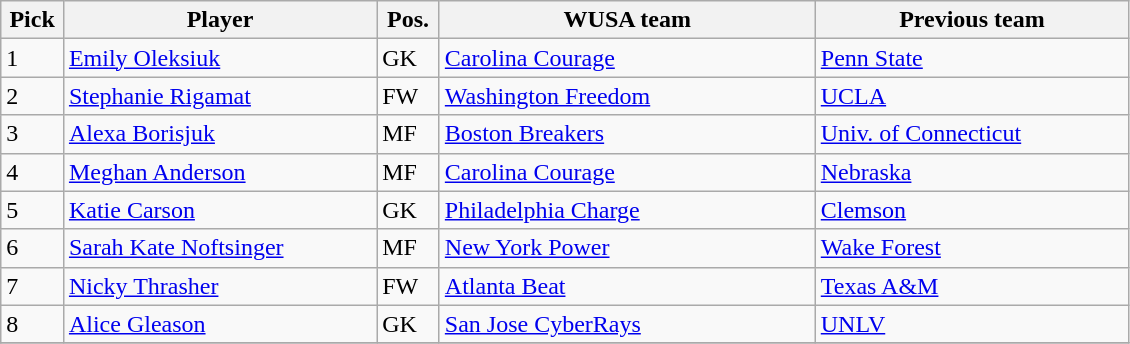<table class="wikitable">
<tr>
<th width="5%">Pick</th>
<th width="25%">Player</th>
<th width="5%">Pos.</th>
<th width="30%">WUSA team</th>
<th width="25%">Previous team</th>
</tr>
<tr>
<td>1</td>
<td><a href='#'>Emily Oleksiuk</a></td>
<td>GK</td>
<td><a href='#'>Carolina Courage</a></td>
<td><a href='#'>Penn State</a></td>
</tr>
<tr>
<td>2</td>
<td><a href='#'>Stephanie Rigamat</a></td>
<td>FW</td>
<td><a href='#'>Washington Freedom</a></td>
<td><a href='#'>UCLA</a></td>
</tr>
<tr>
<td>3</td>
<td><a href='#'>Alexa Borisjuk</a></td>
<td>MF</td>
<td><a href='#'>Boston Breakers</a></td>
<td><a href='#'>Univ. of Connecticut</a></td>
</tr>
<tr>
<td>4</td>
<td><a href='#'>Meghan Anderson</a></td>
<td>MF</td>
<td><a href='#'>Carolina Courage</a></td>
<td><a href='#'>Nebraska</a></td>
</tr>
<tr>
<td>5</td>
<td><a href='#'>Katie Carson</a></td>
<td>GK</td>
<td><a href='#'>Philadelphia Charge</a></td>
<td><a href='#'>Clemson</a></td>
</tr>
<tr>
<td>6</td>
<td><a href='#'>Sarah Kate Noftsinger</a></td>
<td>MF</td>
<td><a href='#'>New York Power</a></td>
<td><a href='#'>Wake Forest</a></td>
</tr>
<tr>
<td>7</td>
<td><a href='#'>Nicky Thrasher</a></td>
<td>FW</td>
<td><a href='#'>Atlanta Beat</a></td>
<td><a href='#'>Texas A&M</a></td>
</tr>
<tr>
<td>8</td>
<td><a href='#'>Alice Gleason</a></td>
<td>GK</td>
<td><a href='#'>San Jose CyberRays</a></td>
<td><a href='#'>UNLV</a></td>
</tr>
<tr>
</tr>
</table>
